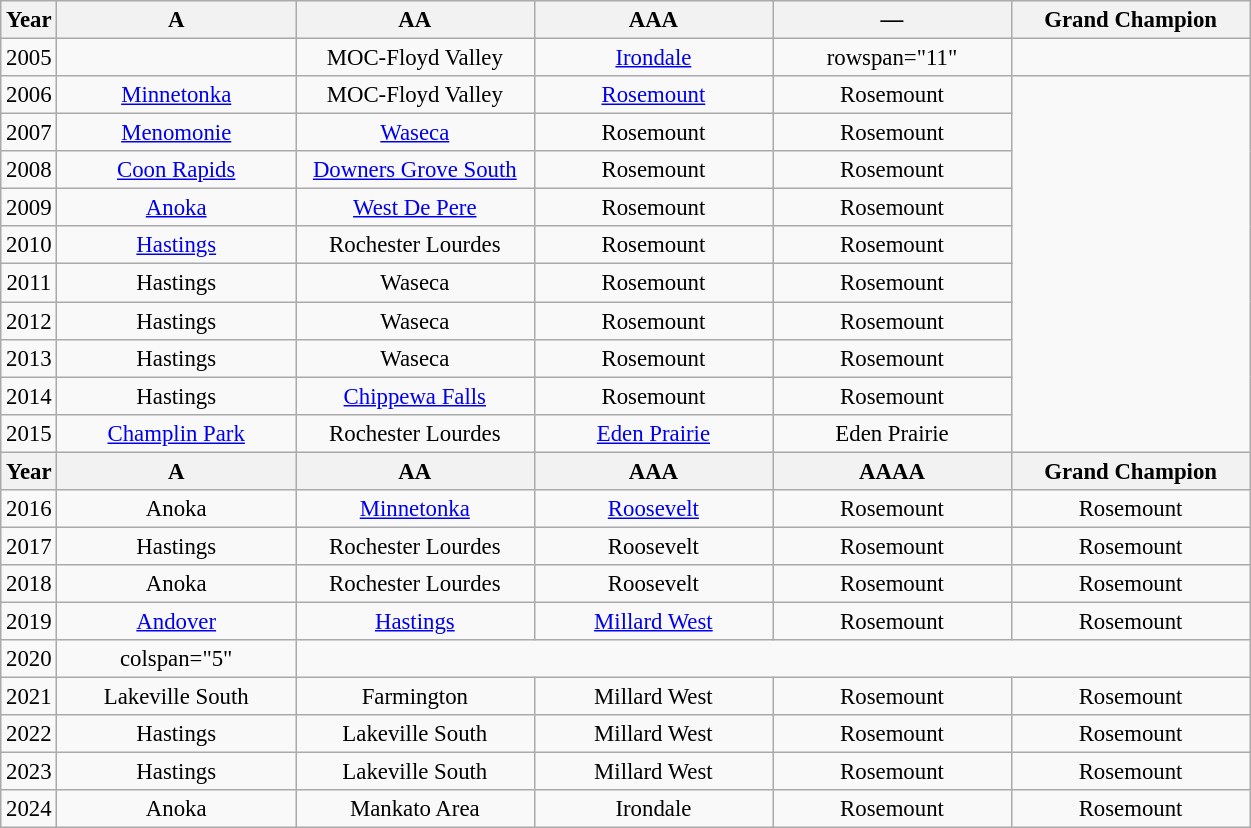<table class="wikitable" style="font-size: 95%; text-align: center;">
<tr>
<th>Year</th>
<th style="min-width: 10em;">A</th>
<th style="min-width: 10em;">AA</th>
<th style="min-width: 10em;">AAA</th>
<th style="min-width: 10em;">—</th>
<th style="min-width: 10em;">Grand Champion</th>
</tr>
<tr>
<td>2005</td>
<td></td>
<td>MOC-Floyd Valley</td>
<td><a href='#'>Irondale</a></td>
<td>rowspan="11" </td>
<td></td>
</tr>
<tr>
<td>2006</td>
<td><a href='#'>Minnetonka</a></td>
<td>MOC-Floyd Valley </td>
<td><a href='#'>Rosemount</a></td>
<td>Rosemount</td>
</tr>
<tr>
<td>2007</td>
<td><a href='#'>Menomonie</a></td>
<td><a href='#'>Waseca</a></td>
<td>Rosemount </td>
<td>Rosemount </td>
</tr>
<tr>
<td>2008</td>
<td><a href='#'>Coon Rapids</a></td>
<td><a href='#'>Downers Grove South</a></td>
<td>Rosemount </td>
<td>Rosemount </td>
</tr>
<tr>
<td>2009</td>
<td><a href='#'>Anoka</a></td>
<td><a href='#'>West De Pere</a></td>
<td>Rosemount </td>
<td>Rosemount </td>
</tr>
<tr>
<td>2010</td>
<td><a href='#'>Hastings</a></td>
<td>Rochester Lourdes</td>
<td>Rosemount </td>
<td>Rosemount </td>
</tr>
<tr>
<td>2011</td>
<td>Hastings </td>
<td>Waseca </td>
<td>Rosemount </td>
<td>Rosemount </td>
</tr>
<tr>
<td>2012</td>
<td>Hastings </td>
<td>Waseca </td>
<td>Rosemount </td>
<td>Rosemount </td>
</tr>
<tr>
<td>2013</td>
<td>Hastings </td>
<td>Waseca </td>
<td>Rosemount </td>
<td>Rosemount </td>
</tr>
<tr>
<td>2014</td>
<td>Hastings </td>
<td><a href='#'>Chippewa Falls</a></td>
<td>Rosemount </td>
<td>Rosemount </td>
</tr>
<tr>
<td>2015</td>
<td><a href='#'>Champlin Park</a></td>
<td>Rochester Lourdes </td>
<td><a href='#'>Eden Prairie</a></td>
<td>Eden Prairie</td>
</tr>
<tr>
<th>Year</th>
<th>A</th>
<th>AA</th>
<th>AAA</th>
<th>AAAA</th>
<th>Grand Champion</th>
</tr>
<tr>
<td>2016</td>
<td>Anoka </td>
<td><a href='#'>Minnetonka</a></td>
<td><a href='#'>Roosevelt</a></td>
<td>Rosemount</td>
<td>Rosemount </td>
</tr>
<tr>
<td>2017</td>
<td>Hastings </td>
<td>Rochester Lourdes </td>
<td>Roosevelt </td>
<td>Rosemount </td>
<td>Rosemount </td>
</tr>
<tr>
<td>2018</td>
<td>Anoka </td>
<td>Rochester Lourdes </td>
<td>Roosevelt </td>
<td>Rosemount </td>
<td>Rosemount </td>
</tr>
<tr>
<td>2019</td>
<td><a href='#'>Andover</a></td>
<td><a href='#'>Hastings</a></td>
<td><a href='#'>Millard West</a></td>
<td>Rosemount </td>
<td>Rosemount </td>
</tr>
<tr>
<td>2020</td>
<td>colspan="5" </td>
</tr>
<tr>
<td>2021</td>
<td>Lakeville South</td>
<td>Farmington</td>
<td>Millard West </td>
<td>Rosemount </td>
<td>Rosemount </td>
</tr>
<tr>
<td>2022</td>
<td>Hastings </td>
<td>Lakeville South</td>
<td>Millard West </td>
<td>Rosemount </td>
<td>Rosemount </td>
</tr>
<tr>
<td>2023</td>
<td>Hastings </td>
<td>Lakeville South </td>
<td>Millard West </td>
<td>Rosemount </td>
<td>Rosemount </td>
</tr>
<tr>
<td>2024</td>
<td>Anoka </td>
<td>Mankato Area</td>
<td>Irondale </td>
<td>Rosemount </td>
<td>Rosemount </td>
</tr>
</table>
